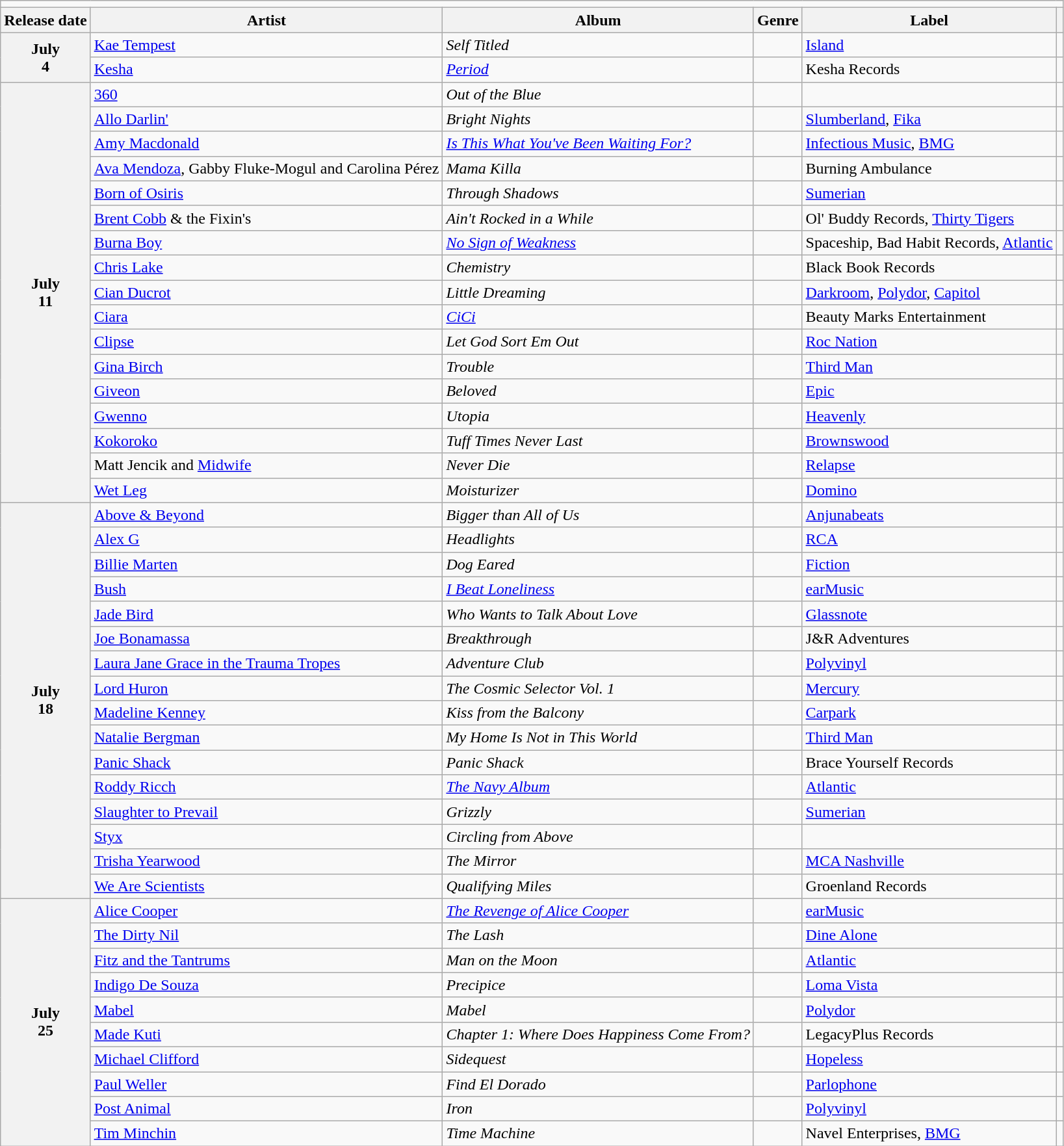<table class="wikitable plainrowheaders">
<tr>
<td colspan="6" style="text-align:center;"></td>
</tr>
<tr>
<th scope="col">Release date</th>
<th scope="col">Artist</th>
<th scope="col">Album</th>
<th scope="col">Genre</th>
<th scope="col">Label</th>
<th scope="col"></th>
</tr>
<tr>
<th scope="row" rowspan="2" style="text-align:center;">July<br>4</th>
<td><a href='#'>Kae Tempest</a></td>
<td><em>Self Titled</em></td>
<td></td>
<td><a href='#'>Island</a></td>
<td></td>
</tr>
<tr>
<td><a href='#'>Kesha</a></td>
<td><em><a href='#'>Period</a></em></td>
<td></td>
<td>Kesha Records</td>
<td></td>
</tr>
<tr>
<th scope="row" rowspan="17" style="text-align:center;">July<br>11</th>
<td><a href='#'>360</a></td>
<td><em>Out of the Blue</em></td>
<td></td>
<td></td>
<td></td>
</tr>
<tr>
<td><a href='#'>Allo Darlin'</a></td>
<td><em>Bright Nights</em></td>
<td></td>
<td><a href='#'>Slumberland</a>, <a href='#'>Fika</a></td>
<td></td>
</tr>
<tr>
<td><a href='#'>Amy Macdonald</a></td>
<td><em><a href='#'>Is This What You've Been Waiting For?</a></em></td>
<td></td>
<td><a href='#'>Infectious Music</a>, <a href='#'>BMG</a></td>
<td></td>
</tr>
<tr>
<td><a href='#'>Ava Mendoza</a>, Gabby Fluke-Mogul and Carolina Pérez</td>
<td><em>Mama Killa</em></td>
<td></td>
<td>Burning Ambulance</td>
<td></td>
</tr>
<tr>
<td><a href='#'>Born of Osiris</a></td>
<td><em>Through Shadows</em></td>
<td></td>
<td><a href='#'>Sumerian</a></td>
<td></td>
</tr>
<tr>
<td><a href='#'>Brent Cobb</a> & the Fixin's</td>
<td><em>Ain't Rocked in a While</em></td>
<td></td>
<td>Ol' Buddy Records, <a href='#'>Thirty Tigers</a></td>
<td></td>
</tr>
<tr>
<td><a href='#'>Burna Boy</a></td>
<td><em><a href='#'>No Sign of Weakness</a></em></td>
<td></td>
<td>Spaceship, Bad Habit Records, <a href='#'>Atlantic</a></td>
<td></td>
</tr>
<tr>
<td><a href='#'>Chris Lake</a></td>
<td><em>Chemistry</em></td>
<td></td>
<td>Black Book Records</td>
<td></td>
</tr>
<tr>
<td><a href='#'>Cian Ducrot</a></td>
<td><em>Little Dreaming</em></td>
<td></td>
<td><a href='#'>Darkroom</a>, <a href='#'>Polydor</a>, <a href='#'>Capitol</a></td>
<td></td>
</tr>
<tr>
<td><a href='#'>Ciara</a></td>
<td><em><a href='#'>CiCi</a></em></td>
<td></td>
<td>Beauty Marks Entertainment</td>
<td></td>
</tr>
<tr>
<td><a href='#'>Clipse</a></td>
<td><em>Let God Sort Em Out</em></td>
<td></td>
<td><a href='#'>Roc Nation</a></td>
<td></td>
</tr>
<tr>
<td><a href='#'>Gina Birch</a></td>
<td><em>Trouble</em></td>
<td></td>
<td><a href='#'>Third Man</a></td>
<td></td>
</tr>
<tr>
<td><a href='#'>Giveon</a></td>
<td><em>Beloved</em></td>
<td></td>
<td><a href='#'>Epic</a></td>
<td></td>
</tr>
<tr>
<td><a href='#'>Gwenno</a></td>
<td><em>Utopia</em></td>
<td></td>
<td><a href='#'>Heavenly</a></td>
<td></td>
</tr>
<tr>
<td><a href='#'>Kokoroko</a></td>
<td><em>Tuff Times Never Last</em></td>
<td></td>
<td><a href='#'>Brownswood</a></td>
<td></td>
</tr>
<tr>
<td>Matt Jencik and <a href='#'>Midwife</a></td>
<td><em>Never Die</em></td>
<td></td>
<td><a href='#'>Relapse</a></td>
<td></td>
</tr>
<tr>
<td><a href='#'>Wet Leg</a></td>
<td><em>Moisturizer</em></td>
<td></td>
<td><a href='#'>Domino</a></td>
<td></td>
</tr>
<tr>
<th scope="row" rowspan="16" style="text-align:center;">July<br>18</th>
<td><a href='#'>Above & Beyond</a></td>
<td><em>Bigger than All of Us</em></td>
<td></td>
<td><a href='#'>Anjunabeats</a></td>
<td></td>
</tr>
<tr>
<td><a href='#'>Alex G</a></td>
<td><em>Headlights</em></td>
<td></td>
<td><a href='#'>RCA</a></td>
<td></td>
</tr>
<tr>
<td><a href='#'>Billie Marten</a></td>
<td><em>Dog Eared</em></td>
<td></td>
<td><a href='#'>Fiction</a></td>
<td></td>
</tr>
<tr>
<td><a href='#'>Bush</a></td>
<td><em><a href='#'>I Beat Loneliness</a></em></td>
<td></td>
<td><a href='#'>earMusic</a></td>
<td></td>
</tr>
<tr>
<td><a href='#'>Jade Bird</a></td>
<td><em>Who Wants to Talk About Love</em></td>
<td></td>
<td><a href='#'>Glassnote</a></td>
<td></td>
</tr>
<tr>
<td><a href='#'>Joe Bonamassa</a></td>
<td><em>Breakthrough</em></td>
<td></td>
<td>J&R Adventures</td>
<td></td>
</tr>
<tr>
<td><a href='#'>Laura Jane Grace in the Trauma Tropes</a></td>
<td><em>Adventure Club</em></td>
<td></td>
<td><a href='#'>Polyvinyl</a></td>
<td></td>
</tr>
<tr>
<td><a href='#'>Lord Huron</a></td>
<td><em>The Cosmic Selector Vol. 1</em></td>
<td></td>
<td><a href='#'>Mercury</a></td>
<td></td>
</tr>
<tr>
<td><a href='#'>Madeline Kenney</a></td>
<td><em>Kiss from the Balcony</em></td>
<td></td>
<td><a href='#'>Carpark</a></td>
<td></td>
</tr>
<tr>
<td><a href='#'>Natalie Bergman</a></td>
<td><em>My Home Is Not in This World</em></td>
<td></td>
<td><a href='#'>Third Man</a></td>
<td></td>
</tr>
<tr>
<td><a href='#'>Panic Shack</a></td>
<td><em>Panic Shack</em></td>
<td></td>
<td>Brace Yourself Records</td>
<td></td>
</tr>
<tr>
<td><a href='#'>Roddy Ricch</a></td>
<td><em><a href='#'>The Navy Album</a></em></td>
<td></td>
<td><a href='#'>Atlantic</a></td>
<td></td>
</tr>
<tr>
<td><a href='#'>Slaughter to Prevail</a></td>
<td><em>Grizzly</em></td>
<td></td>
<td><a href='#'>Sumerian</a></td>
<td></td>
</tr>
<tr>
<td><a href='#'>Styx</a></td>
<td><em>Circling from Above</em></td>
<td></td>
<td></td>
<td></td>
</tr>
<tr>
<td><a href='#'>Trisha Yearwood</a></td>
<td><em>The Mirror</em></td>
<td></td>
<td><a href='#'>MCA Nashville</a></td>
<td></td>
</tr>
<tr>
<td><a href='#'>We Are Scientists</a></td>
<td><em>Qualifying Miles</em></td>
<td></td>
<td>Groenland Records</td>
<td></td>
</tr>
<tr>
<th scope="row" rowspan="10" style="text-align:center;">July<br>25</th>
<td><a href='#'>Alice Cooper</a></td>
<td><em><a href='#'>The Revenge of Alice Cooper</a></em></td>
<td></td>
<td><a href='#'>earMusic</a></td>
<td></td>
</tr>
<tr>
<td><a href='#'>The Dirty Nil</a></td>
<td><em>The Lash</em></td>
<td></td>
<td><a href='#'>Dine Alone</a></td>
<td></td>
</tr>
<tr>
<td><a href='#'>Fitz and the Tantrums</a></td>
<td><em>Man on the Moon</em></td>
<td></td>
<td><a href='#'>Atlantic</a></td>
<td></td>
</tr>
<tr>
<td><a href='#'>Indigo De Souza</a></td>
<td><em>Precipice</em></td>
<td></td>
<td><a href='#'>Loma Vista</a></td>
<td></td>
</tr>
<tr>
<td><a href='#'>Mabel</a></td>
<td><em>Mabel</em></td>
<td></td>
<td><a href='#'>Polydor</a></td>
<td></td>
</tr>
<tr>
<td><a href='#'>Made Kuti</a></td>
<td><em>Chapter 1: Where Does Happiness Come From?</em></td>
<td></td>
<td>LegacyPlus Records</td>
<td></td>
</tr>
<tr>
<td><a href='#'>Michael Clifford</a></td>
<td><em>Sidequest</em></td>
<td></td>
<td><a href='#'>Hopeless</a></td>
<td></td>
</tr>
<tr>
<td><a href='#'>Paul Weller</a></td>
<td><em>Find El Dorado</em></td>
<td></td>
<td><a href='#'>Parlophone</a></td>
<td></td>
</tr>
<tr>
<td><a href='#'>Post Animal</a></td>
<td><em>Iron</em></td>
<td></td>
<td><a href='#'>Polyvinyl</a></td>
<td></td>
</tr>
<tr>
<td><a href='#'>Tim Minchin</a></td>
<td><em>Time Machine</em></td>
<td></td>
<td>Navel Enterprises, <a href='#'>BMG</a></td>
<td></td>
</tr>
</table>
